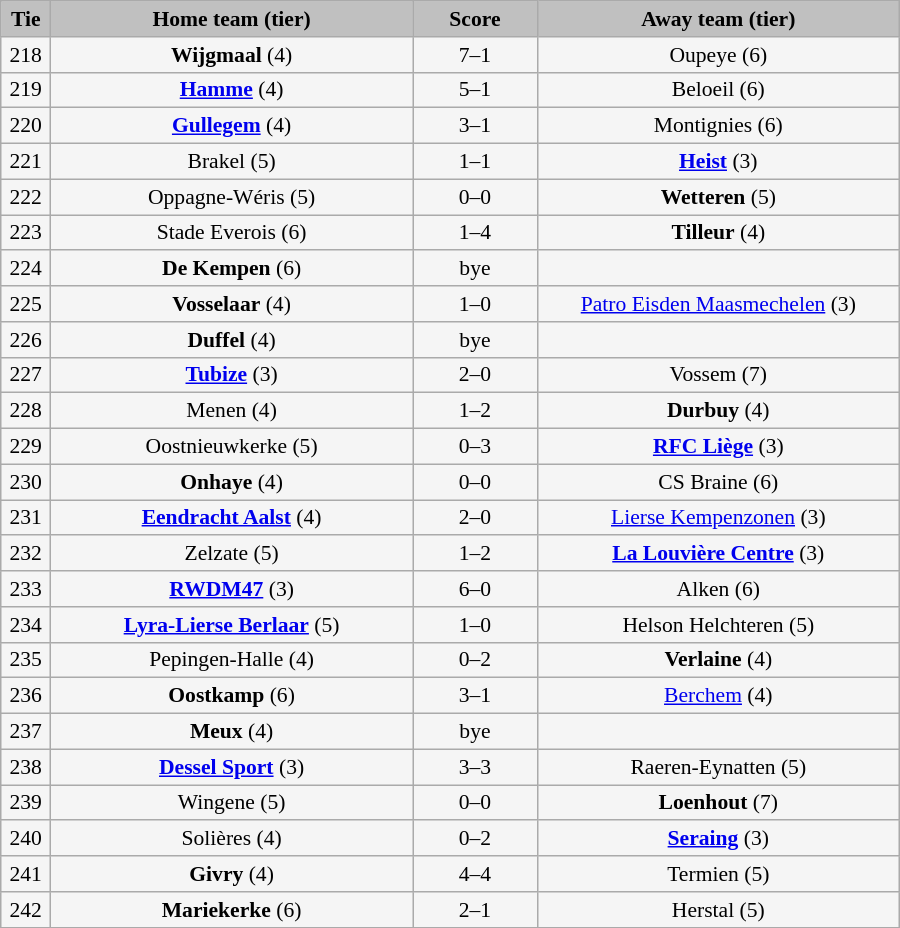<table class="wikitable" style="width: 600px; background:WhiteSmoke; text-align:center; font-size:90%">
<tr>
<td scope="col" style="width:  5.00%; background:silver;"><strong>Tie</strong></td>
<td scope="col" style="width: 36.25%; background:silver;"><strong>Home team (tier)</strong></td>
<td scope="col" style="width: 12.50%; background:silver;"><strong>Score</strong></td>
<td scope="col" style="width: 36.25%; background:silver;"><strong>Away team (tier)</strong></td>
</tr>
<tr>
<td>218</td>
<td><strong>Wijgmaal</strong> (4)</td>
<td>7–1</td>
<td>Oupeye (6)</td>
</tr>
<tr>
<td>219</td>
<td><strong><a href='#'>Hamme</a></strong> (4)</td>
<td>5–1</td>
<td>Beloeil (6)</td>
</tr>
<tr>
<td>220</td>
<td><strong><a href='#'>Gullegem</a></strong> (4)</td>
<td>3–1</td>
<td>Montignies (6)</td>
</tr>
<tr>
<td>221</td>
<td>Brakel (5)</td>
<td>1–1 </td>
<td><strong><a href='#'>Heist</a></strong> (3)</td>
</tr>
<tr>
<td>222</td>
<td>Oppagne-Wéris (5)</td>
<td>0–0 </td>
<td><strong>Wetteren</strong> (5)</td>
</tr>
<tr>
<td>223</td>
<td>Stade Everois (6)</td>
<td>1–4</td>
<td><strong>Tilleur</strong> (4)</td>
</tr>
<tr>
<td>224</td>
<td><strong>De Kempen</strong> (6)</td>
<td>bye</td>
<td></td>
</tr>
<tr>
<td>225</td>
<td><strong>Vosselaar</strong> (4)</td>
<td>1–0</td>
<td><a href='#'>Patro Eisden Maasmechelen</a> (3)</td>
</tr>
<tr>
<td>226</td>
<td><strong>Duffel</strong> (4)</td>
<td>bye</td>
<td></td>
</tr>
<tr>
<td>227</td>
<td><strong><a href='#'>Tubize</a></strong> (3)</td>
<td>2–0</td>
<td>Vossem (7)</td>
</tr>
<tr>
<td>228</td>
<td>Menen (4)</td>
<td>1–2</td>
<td><strong>Durbuy</strong> (4)</td>
</tr>
<tr>
<td>229</td>
<td>Oostnieuwkerke (5)</td>
<td>0–3</td>
<td><strong><a href='#'>RFC Liège</a></strong> (3)</td>
</tr>
<tr>
<td>230</td>
<td><strong>Onhaye</strong> (4)</td>
<td>0–0 </td>
<td>CS Braine (6)</td>
</tr>
<tr>
<td>231</td>
<td><strong><a href='#'>Eendracht Aalst</a></strong> (4)</td>
<td>2–0</td>
<td><a href='#'>Lierse Kempenzonen</a> (3)</td>
</tr>
<tr>
<td>232</td>
<td>Zelzate (5)</td>
<td>1–2</td>
<td><strong><a href='#'>La Louvière Centre</a></strong> (3)</td>
</tr>
<tr>
<td>233</td>
<td><strong><a href='#'>RWDM47</a></strong> (3)</td>
<td>6–0</td>
<td>Alken (6)</td>
</tr>
<tr>
<td>234</td>
<td><strong><a href='#'>Lyra-Lierse Berlaar</a></strong> (5)</td>
<td>1–0</td>
<td>Helson Helchteren (5)</td>
</tr>
<tr>
<td>235</td>
<td>Pepingen-Halle (4)</td>
<td>0–2</td>
<td><strong>Verlaine</strong> (4)</td>
</tr>
<tr>
<td>236</td>
<td><strong>Oostkamp</strong> (6)</td>
<td>3–1</td>
<td><a href='#'>Berchem</a> (4)</td>
</tr>
<tr>
<td>237</td>
<td><strong>Meux</strong> (4)</td>
<td>bye</td>
<td></td>
</tr>
<tr>
<td>238</td>
<td><strong><a href='#'>Dessel Sport</a></strong> (3)</td>
<td>3–3 </td>
<td>Raeren-Eynatten (5)</td>
</tr>
<tr>
<td>239</td>
<td>Wingene (5)</td>
<td>0–0 </td>
<td><strong>Loenhout</strong> (7)</td>
</tr>
<tr>
<td>240</td>
<td>Solières (4)</td>
<td>0–2</td>
<td><strong><a href='#'>Seraing</a></strong> (3)</td>
</tr>
<tr>
<td>241</td>
<td><strong>Givry</strong> (4)</td>
<td>4–4 </td>
<td>Termien (5)</td>
</tr>
<tr>
<td>242</td>
<td><strong>Mariekerke</strong> (6)</td>
<td>2–1</td>
<td>Herstal (5)</td>
</tr>
<tr>
</tr>
</table>
